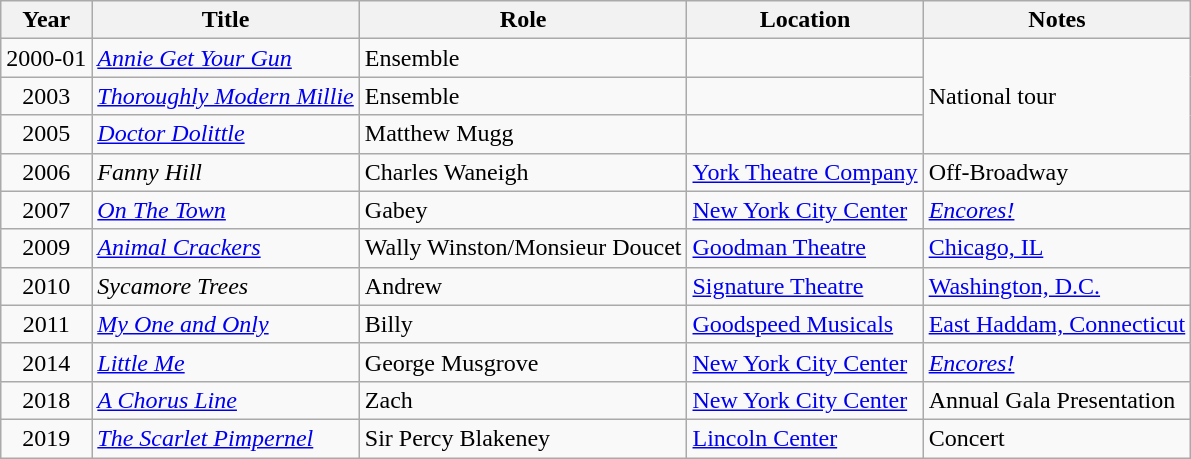<table class="wikitable sortable">
<tr>
<th>Year</th>
<th>Title</th>
<th>Role</th>
<th>Location</th>
<th>Notes</th>
</tr>
<tr>
<td align="center">2000-01</td>
<td><em><a href='#'>Annie Get Your Gun</a></em></td>
<td>Ensemble </td>
<td></td>
<td rowspan="3">National tour</td>
</tr>
<tr>
<td align="center">2003</td>
<td><em><a href='#'>Thoroughly Modern Millie</a></em></td>
<td>Ensemble</td>
<td></td>
</tr>
<tr>
<td align="center">2005</td>
<td><em><a href='#'>Doctor Dolittle</a></em></td>
<td>Matthew Mugg</td>
<td></td>
</tr>
<tr>
<td align="center">2006</td>
<td><em>Fanny Hill</em></td>
<td>Charles Waneigh</td>
<td><a href='#'>York Theatre Company</a></td>
<td>Off-Broadway</td>
</tr>
<tr>
<td align="center">2007</td>
<td><em><a href='#'>On The Town</a></em></td>
<td>Gabey</td>
<td><a href='#'>New York City Center</a></td>
<td><em><a href='#'>Encores!</a></em></td>
</tr>
<tr>
<td align="center">2009</td>
<td><em><a href='#'>Animal Crackers</a></em></td>
<td>Wally Winston/Monsieur Doucet</td>
<td><a href='#'>Goodman Theatre</a></td>
<td><a href='#'>Chicago, IL</a></td>
</tr>
<tr>
<td align="center">2010</td>
<td><em>Sycamore Trees</em></td>
<td>Andrew</td>
<td><a href='#'>Signature Theatre</a></td>
<td><a href='#'>Washington, D.C.</a></td>
</tr>
<tr>
<td align="center">2011</td>
<td><em><a href='#'>My One and Only</a></em></td>
<td>Billy</td>
<td><a href='#'>Goodspeed Musicals</a></td>
<td><a href='#'>East Haddam, Connecticut</a></td>
</tr>
<tr>
<td align="center">2014</td>
<td><em><a href='#'>Little Me</a></em></td>
<td>George Musgrove</td>
<td><a href='#'>New York City Center</a></td>
<td><em><a href='#'>Encores!</a></em></td>
</tr>
<tr>
<td align="center">2018</td>
<td><em><a href='#'>A Chorus Line</a></em></td>
<td>Zach</td>
<td><a href='#'>New York City Center</a></td>
<td>Annual Gala Presentation</td>
</tr>
<tr>
<td align=center>2019</td>
<td><em><a href='#'>The Scarlet Pimpernel</a></em></td>
<td>Sir Percy Blakeney</td>
<td><a href='#'>Lincoln Center</a></td>
<td>Concert</td>
</tr>
</table>
